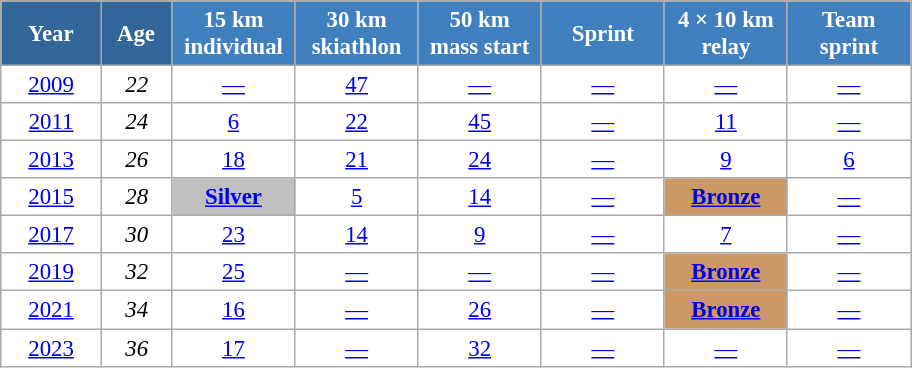<table class="wikitable" style="font-size:95%; text-align:center; border:grey solid 1px; border-collapse:collapse; background:#ffffff;">
<tr>
<th style="background-color:#369; color:white; width:60px;"> Year </th>
<th style="background-color:#369; color:white; width:40px;"> Age </th>
<th style="background-color:#4180be; color:white; width:75px;"> 15 km <br> individual </th>
<th style="background-color:#4180be; color:white; width:75px;"> 30 km <br> skiathlon </th>
<th style="background-color:#4180be; color:white; width:75px;"> 50 km <br> mass start </th>
<th style="background-color:#4180be; color:white; width:75px;"> Sprint </th>
<th style="background-color:#4180be; color:white; width:75px;"> 4 × 10 km <br> relay </th>
<th style="background-color:#4180be; color:white; width:75px;"> Team <br> sprint </th>
</tr>
<tr>
<td><a href='#'>2009</a></td>
<td><em>22</em></td>
<td><a href='#'>—</a></td>
<td><a href='#'>47</a></td>
<td><a href='#'>—</a></td>
<td><a href='#'>—</a></td>
<td><a href='#'>—</a></td>
<td><a href='#'>—</a></td>
</tr>
<tr>
<td><a href='#'>2011</a></td>
<td><em>24</em></td>
<td><a href='#'>6</a></td>
<td><a href='#'>22</a></td>
<td><a href='#'>45</a></td>
<td><a href='#'>—</a></td>
<td><a href='#'>11</a></td>
<td><a href='#'>—</a></td>
</tr>
<tr>
<td><a href='#'>2013</a></td>
<td><em>26</em></td>
<td><a href='#'>18</a></td>
<td><a href='#'>21</a></td>
<td><a href='#'>24</a></td>
<td><a href='#'>—</a></td>
<td><a href='#'>9</a></td>
<td><a href='#'>6</a></td>
</tr>
<tr>
<td><a href='#'>2015</a></td>
<td><em>28</em></td>
<td style="background:silver"><a href='#'><strong>Silver</strong></a></td>
<td><a href='#'>5</a></td>
<td><a href='#'>14</a></td>
<td><a href='#'>—</a></td>
<td style="background:#c96"><a href='#'><strong>Bronze</strong></a></td>
<td><a href='#'>—</a></td>
</tr>
<tr>
<td><a href='#'>2017</a></td>
<td><em>30</em></td>
<td><a href='#'>23</a></td>
<td><a href='#'>14</a></td>
<td><a href='#'>9</a></td>
<td><a href='#'>—</a></td>
<td><a href='#'>7</a></td>
<td><a href='#'>—</a></td>
</tr>
<tr>
<td><a href='#'>2019</a></td>
<td><em>32</em></td>
<td><a href='#'>25</a></td>
<td><a href='#'>—</a></td>
<td><a href='#'>—</a></td>
<td><a href='#'>—</a></td>
<td style="background:#c96"><a href='#'><strong>Bronze</strong></a></td>
<td><a href='#'>—</a></td>
</tr>
<tr>
<td><a href='#'>2021</a></td>
<td><em>34</em></td>
<td><a href='#'>16</a></td>
<td><a href='#'>—</a></td>
<td><a href='#'>26</a></td>
<td><a href='#'>—</a></td>
<td style="background:#c96"><a href='#'><strong>Bronze</strong></a></td>
<td><a href='#'>—</a></td>
</tr>
<tr>
<td><a href='#'>2023</a></td>
<td><em>36</em></td>
<td><a href='#'>17</a></td>
<td><a href='#'>—</a></td>
<td><a href='#'>32</a></td>
<td><a href='#'>—</a></td>
<td><a href='#'>—</a></td>
<td><a href='#'>—</a></td>
</tr>
</table>
